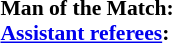<table style="width:100%; font-size:90%;">
<tr>
<td><br><strong>Man of the Match:</strong><br><strong><a href='#'>Assistant referees</a>:</strong></td>
</tr>
</table>
